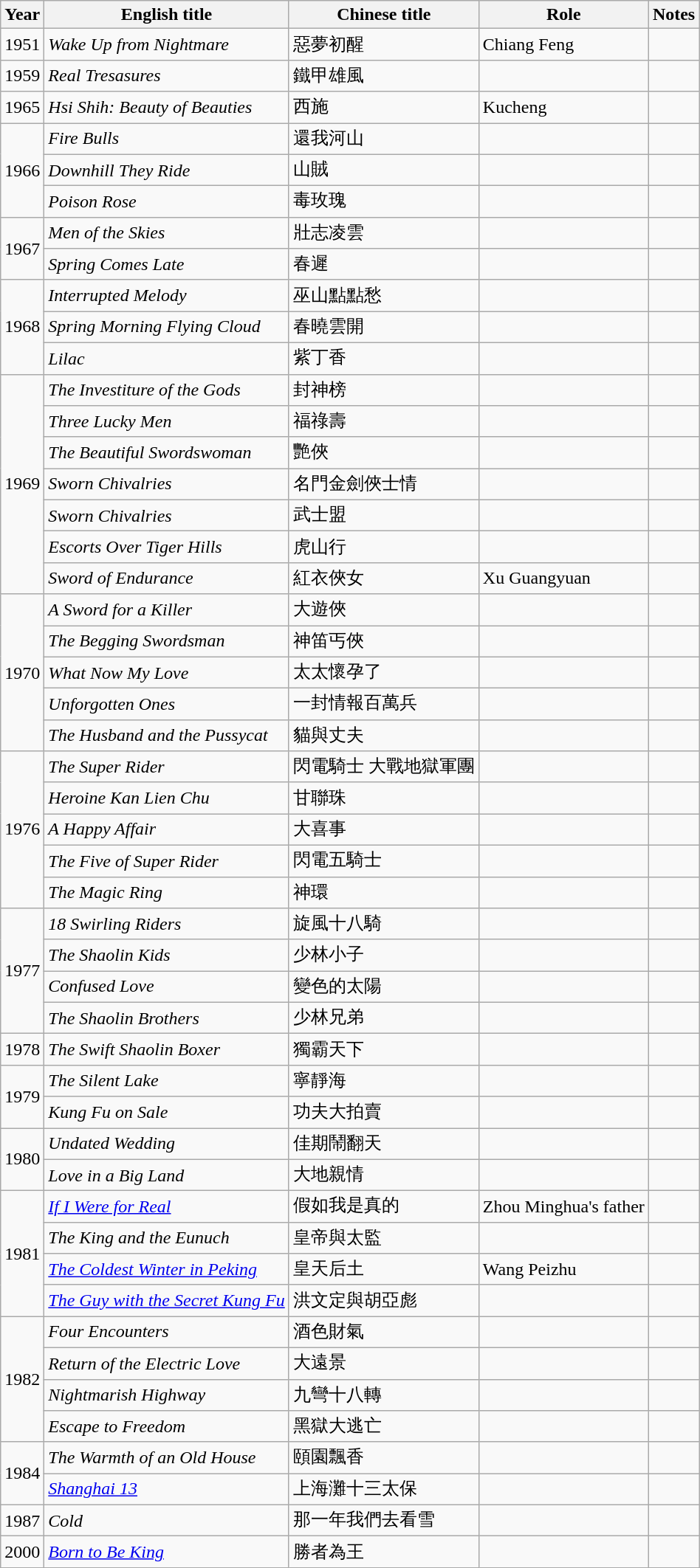<table class="wikitable sortable">
<tr>
<th>Year</th>
<th>English title</th>
<th>Chinese title</th>
<th>Role</th>
<th class="unsortable">Notes</th>
</tr>
<tr>
<td>1951</td>
<td><em>Wake Up from Nightmare</em></td>
<td>惡夢初醒</td>
<td>Chiang Feng</td>
<td></td>
</tr>
<tr>
<td>1959</td>
<td><em>Real Tresasures</em></td>
<td>鐵甲雄風</td>
<td></td>
<td></td>
</tr>
<tr>
<td>1965</td>
<td><em>Hsi Shih: Beauty of Beauties</em></td>
<td>西施</td>
<td>Kucheng</td>
<td></td>
</tr>
<tr>
<td rowspan=3>1966</td>
<td><em>Fire Bulls</em></td>
<td>還我河山</td>
<td></td>
<td></td>
</tr>
<tr>
<td><em>Downhill They Ride</em></td>
<td>山賊</td>
<td></td>
<td></td>
</tr>
<tr>
<td><em>Poison Rose</em></td>
<td>毒玫瑰</td>
<td></td>
<td></td>
</tr>
<tr>
<td rowspan=2>1967</td>
<td><em>Men of the Skies</em></td>
<td>壯志凌雲</td>
<td></td>
<td></td>
</tr>
<tr>
<td><em>Spring Comes Late</em></td>
<td>春遲</td>
<td></td>
<td></td>
</tr>
<tr>
<td rowspan=3>1968</td>
<td><em>Interrupted Melody</em></td>
<td>巫山點點愁</td>
<td></td>
<td></td>
</tr>
<tr>
<td><em>Spring Morning Flying Cloud</em></td>
<td>春曉雲開</td>
<td></td>
<td></td>
</tr>
<tr>
<td><em>Lilac</em></td>
<td>紫丁香</td>
<td></td>
<td></td>
</tr>
<tr>
<td rowspan=7>1969</td>
<td><em>The Investiture of the Gods</em></td>
<td>封神榜</td>
<td></td>
<td></td>
</tr>
<tr>
<td><em>Three Lucky Men</em></td>
<td>福祿壽</td>
<td></td>
<td></td>
</tr>
<tr>
<td><em>The Beautiful Swordswoman</em></td>
<td>艷俠</td>
<td></td>
<td></td>
</tr>
<tr>
<td><em>Sworn Chivalries</em></td>
<td>名門金劍俠士情</td>
<td></td>
<td></td>
</tr>
<tr>
<td><em>Sworn Chivalries</em></td>
<td>武士盟</td>
<td></td>
<td></td>
</tr>
<tr>
<td><em>Escorts Over Tiger Hills</em></td>
<td>虎山行</td>
<td></td>
<td></td>
</tr>
<tr>
<td><em>Sword of Endurance</em></td>
<td>紅衣俠女</td>
<td>Xu Guangyuan</td>
<td></td>
</tr>
<tr>
<td rowspan=5>1970</td>
<td><em>A Sword for a Killer</em></td>
<td>大遊俠</td>
<td></td>
<td></td>
</tr>
<tr>
<td><em>The Begging Swordsman</em></td>
<td>神笛丐俠</td>
<td></td>
<td></td>
</tr>
<tr>
<td><em>What Now My Love</em></td>
<td>太太懷孕了</td>
<td></td>
<td></td>
</tr>
<tr>
<td><em>Unforgotten Ones</em></td>
<td>一封情報百萬兵</td>
<td></td>
<td></td>
</tr>
<tr>
<td><em>The Husband and the Pussycat</em></td>
<td>貓與丈夫</td>
<td></td>
<td></td>
</tr>
<tr>
<td rowspan=5>1976</td>
<td><em>The Super Rider</em></td>
<td>閃電騎士 大戰地獄軍團</td>
<td></td>
<td></td>
</tr>
<tr>
<td><em>Heroine Kan Lien Chu</em></td>
<td>甘聯珠</td>
<td></td>
<td></td>
</tr>
<tr>
<td><em>A Happy Affair</em></td>
<td>大喜事</td>
<td></td>
<td></td>
</tr>
<tr>
<td><em>The Five of Super Rider</em></td>
<td>閃電五騎士</td>
<td></td>
<td></td>
</tr>
<tr>
<td><em>The Magic Ring</em></td>
<td>神環</td>
<td></td>
<td></td>
</tr>
<tr>
<td rowspan=4>1977</td>
<td><em>18 Swirling Riders</em></td>
<td>旋風十八騎</td>
<td></td>
<td></td>
</tr>
<tr>
<td><em>The Shaolin Kids</em></td>
<td>少林小子</td>
<td></td>
<td></td>
</tr>
<tr>
<td><em>Confused Love</em></td>
<td>變色的太陽</td>
<td></td>
<td></td>
</tr>
<tr>
<td><em>The Shaolin Brothers</em></td>
<td>少林兄弟</td>
<td></td>
<td></td>
</tr>
<tr>
<td>1978</td>
<td><em>The Swift Shaolin Boxer</em></td>
<td>獨霸天下</td>
<td></td>
<td></td>
</tr>
<tr>
<td rowspan=2>1979</td>
<td><em>The Silent Lake</em></td>
<td>寧靜海</td>
<td></td>
<td></td>
</tr>
<tr>
<td><em>Kung Fu on Sale</em></td>
<td>功夫大拍賣</td>
<td></td>
<td></td>
</tr>
<tr>
<td rowspan=2>1980</td>
<td><em>Undated Wedding</em></td>
<td>佳期鬧翻天</td>
<td></td>
<td></td>
</tr>
<tr>
<td><em>Love in a Big Land</em></td>
<td>大地親情</td>
<td></td>
<td></td>
</tr>
<tr>
<td rowspan=4>1981</td>
<td><em><a href='#'>If I Were for Real</a></em></td>
<td>假如我是真的</td>
<td>Zhou Minghua's father</td>
<td></td>
</tr>
<tr>
<td><em>The King and the Eunuch</em></td>
<td>皇帝與太監</td>
<td></td>
<td></td>
</tr>
<tr>
<td><em><a href='#'>The Coldest Winter in Peking</a></em></td>
<td>皇天后土</td>
<td>Wang Peizhu</td>
<td></td>
</tr>
<tr>
<td><em><a href='#'>The Guy with the Secret Kung Fu</a></em></td>
<td>洪文定與胡亞彪</td>
<td></td>
<td></td>
</tr>
<tr>
<td rowspan=4>1982</td>
<td><em>Four Encounters</em></td>
<td>酒色財氣</td>
<td></td>
<td></td>
</tr>
<tr>
<td><em>Return of the Electric Love</em></td>
<td>大遠景</td>
<td></td>
<td></td>
</tr>
<tr>
<td><em>Nightmarish Highway</em></td>
<td>九彎十八轉</td>
<td></td>
<td></td>
</tr>
<tr>
<td><em>Escape to Freedom</em></td>
<td>黑獄大逃亡</td>
<td></td>
<td></td>
</tr>
<tr>
<td rowspan=2>1984</td>
<td><em>The Warmth of an Old House</em></td>
<td>頤園飄香</td>
<td></td>
<td></td>
</tr>
<tr>
<td><em><a href='#'>Shanghai 13</a></em></td>
<td>上海灘十三太保</td>
<td></td>
<td></td>
</tr>
<tr>
<td>1987</td>
<td><em>Cold</em></td>
<td>那一年我們去看雪</td>
<td></td>
<td></td>
</tr>
<tr>
<td>2000</td>
<td><em><a href='#'>Born to Be King</a></em></td>
<td>勝者為王</td>
<td></td>
<td></td>
</tr>
</table>
